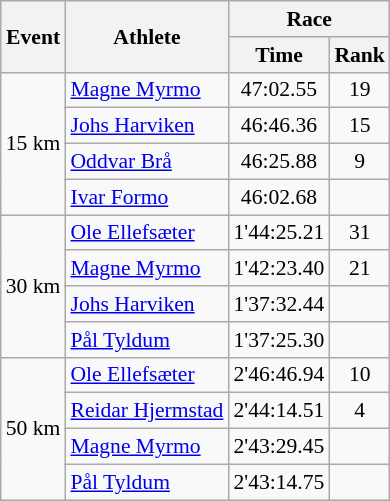<table class="wikitable" border="1" style="font-size:90%">
<tr>
<th rowspan=2>Event</th>
<th rowspan=2>Athlete</th>
<th colspan=2>Race</th>
</tr>
<tr>
<th>Time</th>
<th>Rank</th>
</tr>
<tr>
<td rowspan=4>15 km</td>
<td><a href='#'>Magne Myrmo</a></td>
<td align=center>47:02.55</td>
<td align=center>19</td>
</tr>
<tr>
<td><a href='#'>Johs Harviken</a></td>
<td align=center>46:46.36</td>
<td align=center>15</td>
</tr>
<tr>
<td><a href='#'>Oddvar Brå</a></td>
<td align=center>46:25.88</td>
<td align=center>9</td>
</tr>
<tr>
<td><a href='#'>Ivar Formo</a></td>
<td align=center>46:02.68</td>
<td align=center></td>
</tr>
<tr>
<td rowspan=4>30 km</td>
<td><a href='#'>Ole Ellefsæter</a></td>
<td align=center>1'44:25.21</td>
<td align=center>31</td>
</tr>
<tr>
<td><a href='#'>Magne Myrmo</a></td>
<td align=center>1'42:23.40</td>
<td align=center>21</td>
</tr>
<tr>
<td><a href='#'>Johs Harviken</a></td>
<td align=center>1'37:32.44</td>
<td align=center></td>
</tr>
<tr>
<td><a href='#'>Pål Tyldum</a></td>
<td align=center>1'37:25.30</td>
<td align=center></td>
</tr>
<tr>
<td rowspan=4>50 km</td>
<td><a href='#'>Ole Ellefsæter</a></td>
<td align=center>2'46:46.94</td>
<td align=center>10</td>
</tr>
<tr>
<td><a href='#'>Reidar Hjermstad</a></td>
<td align=center>2'44:14.51</td>
<td align=center>4</td>
</tr>
<tr>
<td><a href='#'>Magne Myrmo</a></td>
<td align=center>2'43:29.45</td>
<td align=center></td>
</tr>
<tr>
<td><a href='#'>Pål Tyldum</a></td>
<td align=center>2'43:14.75</td>
<td align=center></td>
</tr>
</table>
